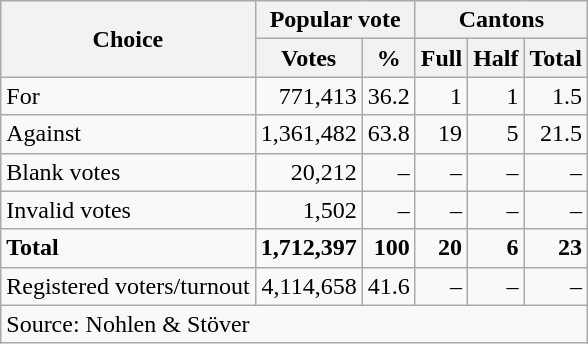<table class=wikitable style=text-align:right>
<tr>
<th rowspan=2>Choice</th>
<th colspan=2>Popular vote</th>
<th colspan=3>Cantons</th>
</tr>
<tr>
<th>Votes</th>
<th>%</th>
<th>Full</th>
<th>Half</th>
<th>Total</th>
</tr>
<tr>
<td align=left>For</td>
<td>771,413</td>
<td>36.2</td>
<td>1</td>
<td>1</td>
<td>1.5</td>
</tr>
<tr>
<td align=left>Against</td>
<td>1,361,482</td>
<td>63.8</td>
<td>19</td>
<td>5</td>
<td>21.5</td>
</tr>
<tr>
<td align=left>Blank votes</td>
<td>20,212</td>
<td>–</td>
<td>–</td>
<td>–</td>
<td>–</td>
</tr>
<tr>
<td align=left>Invalid votes</td>
<td>1,502</td>
<td>–</td>
<td>–</td>
<td>–</td>
<td>–</td>
</tr>
<tr>
<td align=left><strong>Total</strong></td>
<td><strong>1,712,397</strong></td>
<td><strong>100</strong></td>
<td><strong>20</strong></td>
<td><strong>6</strong></td>
<td><strong>23</strong></td>
</tr>
<tr>
<td align=left>Registered voters/turnout</td>
<td>4,114,658</td>
<td>41.6</td>
<td>–</td>
<td>–</td>
<td>–</td>
</tr>
<tr>
<td align=left colspan=11>Source: Nohlen & Stöver</td>
</tr>
</table>
